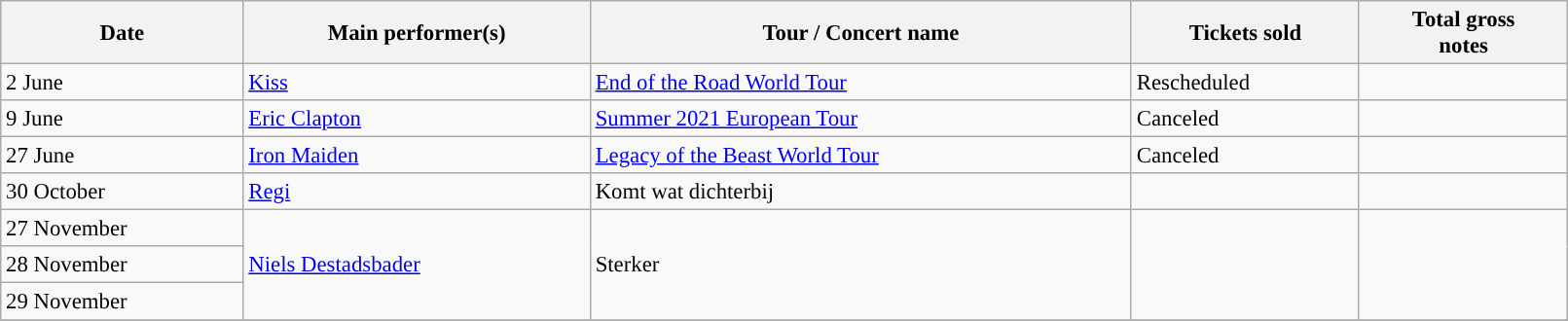<table class="wikitable"  style="text-align:left; font-size:95%; width:85%;">
<tr>
<th style="text-align:center;">Date</th>
<th style="text-align:center;">Main performer(s)</th>
<th style="text-align:center;">Tour / Concert name</th>
<th style="text-align:center;">Tickets sold</th>
<th style="text-align:center;">Total gross<br>notes</th>
</tr>
<tr>
<td>2 June</td>
<td><a href='#'>Kiss</a></td>
<td><a href='#'>End of the Road World Tour</a></td>
<td>Rescheduled</td>
<td></td>
</tr>
<tr>
<td>9 June</td>
<td><a href='#'>Eric Clapton</a></td>
<td><a href='#'>Summer 2021 European Tour</a></td>
<td>Canceled</td>
</tr>
<tr>
<td>27 June</td>
<td><a href='#'>Iron Maiden</a></td>
<td><a href='#'>Legacy of the Beast World Tour</a></td>
<td>Canceled</td>
<td></td>
</tr>
<tr>
<td>30 October</td>
<td><a href='#'>Regi</a></td>
<td>Komt wat dichterbij</td>
<td></td>
<td></td>
</tr>
<tr>
<td>27 November</td>
<td rowspan="3"><a href='#'>Niels Destadsbader</a></td>
<td rowspan="3">Sterker</td>
<td align=center rowspan="3"></td>
<td rowspan="3"></td>
</tr>
<tr>
<td>28 November</td>
</tr>
<tr>
<td>29 November</td>
</tr>
<tr>
</tr>
</table>
